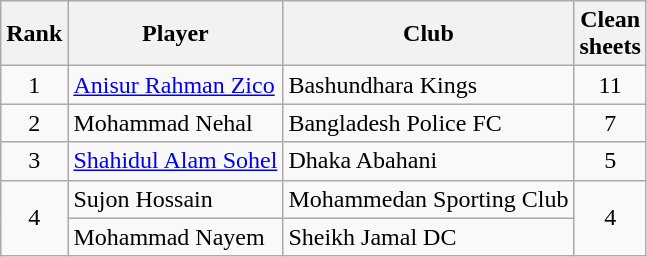<table class="wikitable sortable" style="text-align:center">
<tr>
<th>Rank</th>
<th>Player</th>
<th>Club</th>
<th>Clean<br>sheets</th>
</tr>
<tr>
<td>1</td>
<td align="left"> <a href='#'>Anisur Rahman Zico</a></td>
<td align="left">Bashundhara Kings</td>
<td>11</td>
</tr>
<tr>
<td>2</td>
<td align="left"> Mohammad Nehal</td>
<td align="left">Bangladesh Police FC</td>
<td>7</td>
</tr>
<tr>
<td>3</td>
<td align="left"> <a href='#'>Shahidul Alam Sohel</a></td>
<td align="left">Dhaka Abahani</td>
<td>5</td>
</tr>
<tr>
<td rowspan="2">4</td>
<td align="left"> Sujon Hossain</td>
<td align="left">Mohammedan Sporting Club</td>
<td rowspan="2">4</td>
</tr>
<tr>
<td align="left"> Mohammad Nayem</td>
<td align="left">Sheikh Jamal DC</td>
</tr>
</table>
